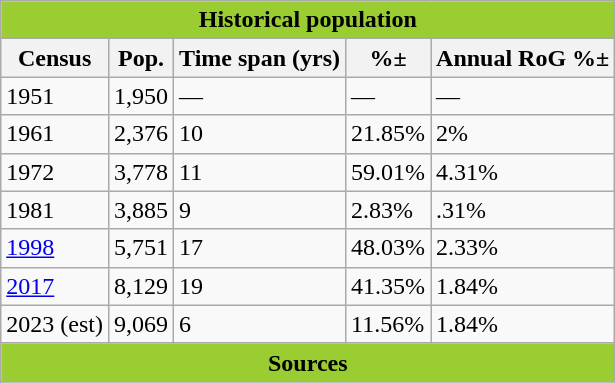<table class="sortable wikitable">
<tr>
<th colspan="5" style="text-align:center; background:YellowGreen;"><strong>Historical population</strong></th>
</tr>
<tr>
<th>Census</th>
<th>Pop.</th>
<th>Time span (yrs)</th>
<th>%±</th>
<th>Annual RoG %±</th>
</tr>
<tr>
<td>1951</td>
<td>1,950</td>
<td>—</td>
<td>—</td>
<td>—</td>
</tr>
<tr>
<td>1961</td>
<td>2,376</td>
<td>10</td>
<td>21.85%</td>
<td>2%</td>
</tr>
<tr>
<td>1972</td>
<td>3,778</td>
<td>11</td>
<td>59.01%</td>
<td>4.31%</td>
</tr>
<tr>
<td>1981</td>
<td>3,885</td>
<td>9</td>
<td>2.83%</td>
<td>.31%</td>
</tr>
<tr>
<td><a href='#'>1998</a></td>
<td>5,751</td>
<td>17</td>
<td>48.03%</td>
<td>2.33%</td>
</tr>
<tr>
<td><a href='#'>2017</a></td>
<td>8,129</td>
<td>19</td>
<td>41.35%</td>
<td>1.84%</td>
</tr>
<tr>
<td>2023 (est)</td>
<td>9,069</td>
<td>6</td>
<td>11.56%</td>
<td>1.84%</td>
</tr>
<tr>
<th colspan="5" style="text-align:center; background:YellowGreen;"><strong>Sources</strong></th>
</tr>
<tr>
</tr>
</table>
